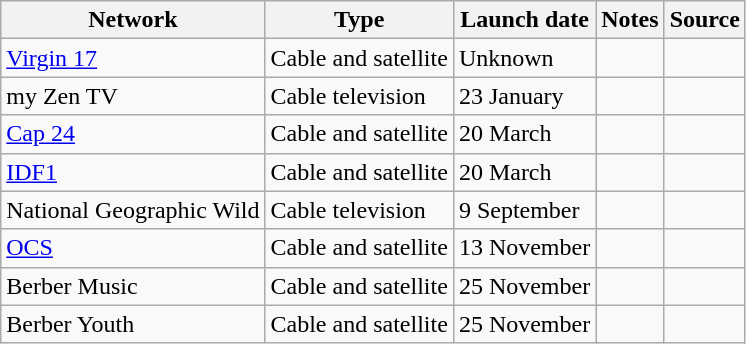<table class="wikitable sortable">
<tr>
<th>Network</th>
<th>Type</th>
<th>Launch date</th>
<th>Notes</th>
<th>Source</th>
</tr>
<tr>
<td><a href='#'>Virgin 17</a></td>
<td>Cable and satellite</td>
<td>Unknown</td>
<td></td>
<td></td>
</tr>
<tr>
<td>my Zen TV</td>
<td>Cable television</td>
<td>23 January</td>
<td></td>
<td></td>
</tr>
<tr>
<td><a href='#'>Cap 24</a></td>
<td>Cable and satellite</td>
<td>20 March</td>
<td></td>
<td></td>
</tr>
<tr>
<td><a href='#'>IDF1</a></td>
<td>Cable and satellite</td>
<td>20 March</td>
<td></td>
<td></td>
</tr>
<tr>
<td>National Geographic Wild</td>
<td>Cable television</td>
<td>9 September</td>
<td></td>
<td></td>
</tr>
<tr>
<td><a href='#'>OCS</a></td>
<td>Cable and satellite</td>
<td>13 November</td>
<td></td>
<td></td>
</tr>
<tr>
<td>Berber Music</td>
<td>Cable and satellite</td>
<td>25 November</td>
<td></td>
<td></td>
</tr>
<tr>
<td>Berber Youth</td>
<td>Cable and satellite</td>
<td>25 November</td>
<td></td>
<td></td>
</tr>
</table>
